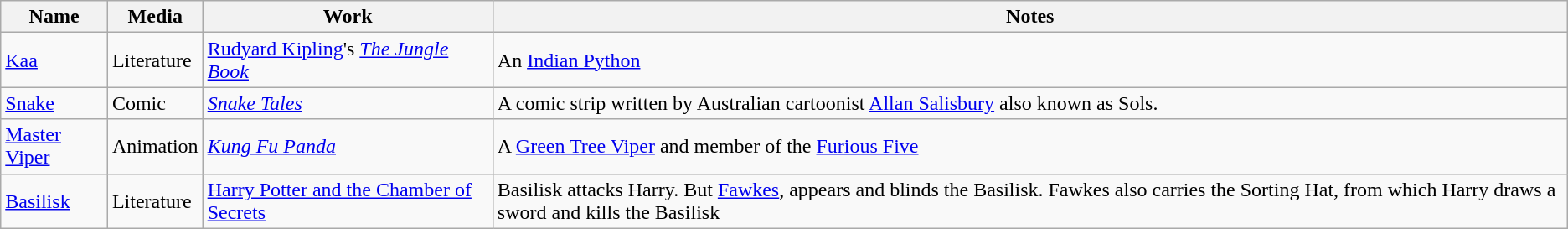<table class="wikitable sortable">
<tr>
<th>Name</th>
<th>Media</th>
<th>Work</th>
<th>Notes</th>
</tr>
<tr>
<td><a href='#'>Kaa</a></td>
<td>Literature</td>
<td><a href='#'>Rudyard Kipling</a>'s <em><a href='#'>The Jungle Book</a></em></td>
<td>An <a href='#'>Indian Python</a></td>
</tr>
<tr>
<td><a href='#'>Snake</a></td>
<td>Comic</td>
<td><em><a href='#'>Snake Tales</a></em></td>
<td>A comic strip written by Australian cartoonist <a href='#'>Allan Salisbury</a> also known as Sols.</td>
</tr>
<tr>
<td><a href='#'>Master Viper</a></td>
<td>Animation</td>
<td><em><a href='#'>Kung Fu Panda</a></em></td>
<td>A <a href='#'>Green Tree Viper</a> and member of the <a href='#'>Furious Five</a></td>
</tr>
<tr>
<td><a href='#'>Basilisk</a></td>
<td>Literature</td>
<td><a href='#'>Harry Potter and the Chamber of Secrets</a></td>
<td>Basilisk attacks Harry. But <a href='#'>Fawkes</a>, appears and blinds the Basilisk. Fawkes also carries the Sorting Hat, from which Harry draws a sword and kills the Basilisk</td>
</tr>
</table>
